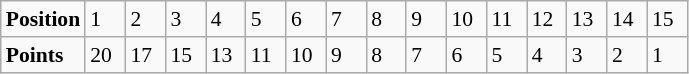<table class="wikitable" style="font-size: 90%;">
<tr>
<td><strong>Position</strong></td>
<td width=20>1</td>
<td width=20>2</td>
<td width=20>3</td>
<td width=20>4</td>
<td width=20>5</td>
<td width=20>6</td>
<td width=20>7</td>
<td width=20>8</td>
<td width=20>9</td>
<td width=20>10</td>
<td width=20>11</td>
<td width=20>12</td>
<td width=20>13</td>
<td width=20>14</td>
<td width=20>15</td>
</tr>
<tr>
<td><strong>Points</strong></td>
<td>20</td>
<td>17</td>
<td>15</td>
<td>13</td>
<td>11</td>
<td>10</td>
<td>9</td>
<td>8</td>
<td>7</td>
<td>6</td>
<td>5</td>
<td>4</td>
<td>3</td>
<td>2</td>
<td>1</td>
</tr>
</table>
